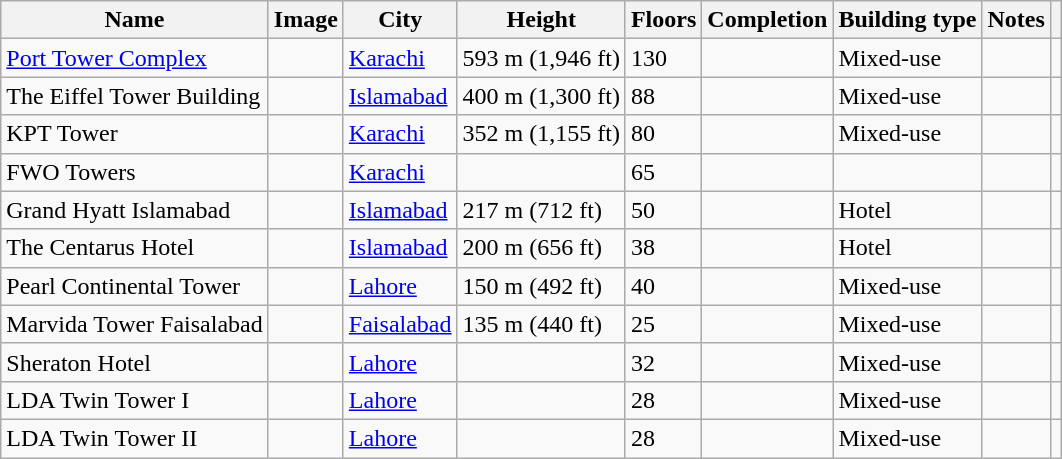<table class="wikitable plainrowheaders sortable" text-align:left;">
<tr>
<th>Name</th>
<th class="unsortable">Image</th>
<th>City</th>
<th>Height</th>
<th>Floors</th>
<th>Completion</th>
<th>Building type</th>
<th>Notes</th>
<th class="unsortable"></th>
</tr>
<tr>
<td><a href='#'>Port Tower Complex</a></td>
<td></td>
<td><a href='#'>Karachi</a></td>
<td>593 m (1,946 ft)</td>
<td>130</td>
<td></td>
<td>Mixed-use</td>
<td></td>
<td></td>
</tr>
<tr>
<td>The Eiffel Tower Building</td>
<td></td>
<td><a href='#'>Islamabad</a></td>
<td>400 m (1,300 ft)</td>
<td>88</td>
<td></td>
<td>Mixed-use</td>
<td></td>
<td></td>
</tr>
<tr>
<td>KPT Tower</td>
<td></td>
<td><a href='#'>Karachi</a></td>
<td>352 m (1,155 ft)</td>
<td>80</td>
<td></td>
<td>Mixed-use</td>
<td></td>
<td></td>
</tr>
<tr>
<td>FWO Towers</td>
<td></td>
<td><a href='#'>Karachi</a></td>
<td></td>
<td>65</td>
<td></td>
<td></td>
<td></td>
<td></td>
</tr>
<tr>
<td>Grand Hyatt Islamabad</td>
<td></td>
<td><a href='#'>Islamabad</a></td>
<td>217 m (712 ft)</td>
<td>50</td>
<td></td>
<td>Hotel</td>
<td></td>
<td></td>
</tr>
<tr>
<td>The Centarus Hotel</td>
<td></td>
<td><a href='#'>Islamabad</a></td>
<td>200 m (656 ft)</td>
<td>38</td>
<td></td>
<td>Hotel</td>
<td></td>
<td></td>
</tr>
<tr>
<td>Pearl Continental Tower</td>
<td></td>
<td><a href='#'>Lahore</a></td>
<td>150 m (492 ft)</td>
<td>40</td>
<td></td>
<td>Mixed-use</td>
<td></td>
<td></td>
</tr>
<tr>
<td>Marvida Tower Faisalabad</td>
<td></td>
<td><a href='#'>Faisalabad</a></td>
<td>135 m (440 ft)</td>
<td>25</td>
<td></td>
<td>Mixed-use</td>
<td></td>
<td></td>
</tr>
<tr>
<td>Sheraton Hotel</td>
<td></td>
<td><a href='#'>Lahore</a></td>
<td></td>
<td>32</td>
<td></td>
<td>Mixed-use</td>
<td></td>
<td></td>
</tr>
<tr>
<td>LDA Twin Tower I</td>
<td></td>
<td><a href='#'>Lahore</a></td>
<td></td>
<td>28</td>
<td></td>
<td>Mixed-use</td>
<td></td>
<td></td>
</tr>
<tr>
<td>LDA Twin Tower II</td>
<td></td>
<td><a href='#'>Lahore</a></td>
<td></td>
<td>28</td>
<td></td>
<td>Mixed-use</td>
<td></td>
<td></td>
</tr>
</table>
